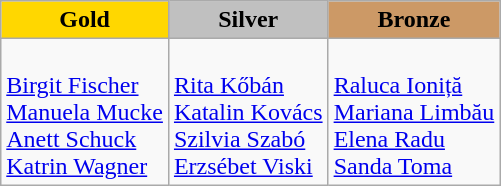<table class="wikitable">
<tr>
<td align=center bgcolor=gold> <strong>Gold</strong></td>
<td align=center bgcolor=silver> <strong>Silver</strong></td>
<td align=center bgcolor=cc9966> <strong>Bronze</strong></td>
</tr>
<tr>
<td><br><a href='#'>Birgit Fischer</a><br><a href='#'>Manuela Mucke</a><br><a href='#'>Anett Schuck</a><br><a href='#'>Katrin Wagner</a></td>
<td><br><a href='#'>Rita Kőbán</a><br><a href='#'>Katalin Kovács</a><br><a href='#'>Szilvia Szabó</a><br><a href='#'>Erzsébet Viski</a></td>
<td><br><a href='#'>Raluca Ioniță</a><br><a href='#'>Mariana Limbău</a><br><a href='#'>Elena Radu</a><br><a href='#'>Sanda Toma</a></td>
</tr>
</table>
